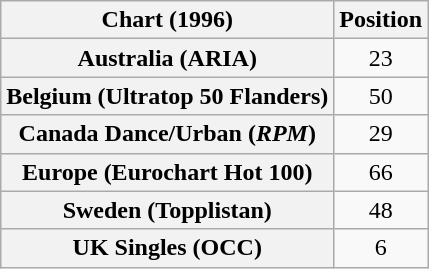<table class="wikitable sortable plainrowheaders" style="text-align:center">
<tr>
<th>Chart (1996)</th>
<th>Position</th>
</tr>
<tr>
<th scope="row">Australia (ARIA)</th>
<td>23</td>
</tr>
<tr>
<th scope="row">Belgium (Ultratop 50 Flanders)</th>
<td>50</td>
</tr>
<tr>
<th scope="row">Canada Dance/Urban (<em>RPM</em>)</th>
<td>29</td>
</tr>
<tr>
<th scope="row">Europe (Eurochart Hot 100)</th>
<td>66</td>
</tr>
<tr>
<th scope="row">Sweden (Topplistan)</th>
<td>48</td>
</tr>
<tr>
<th scope="row">UK Singles (OCC)</th>
<td>6</td>
</tr>
</table>
